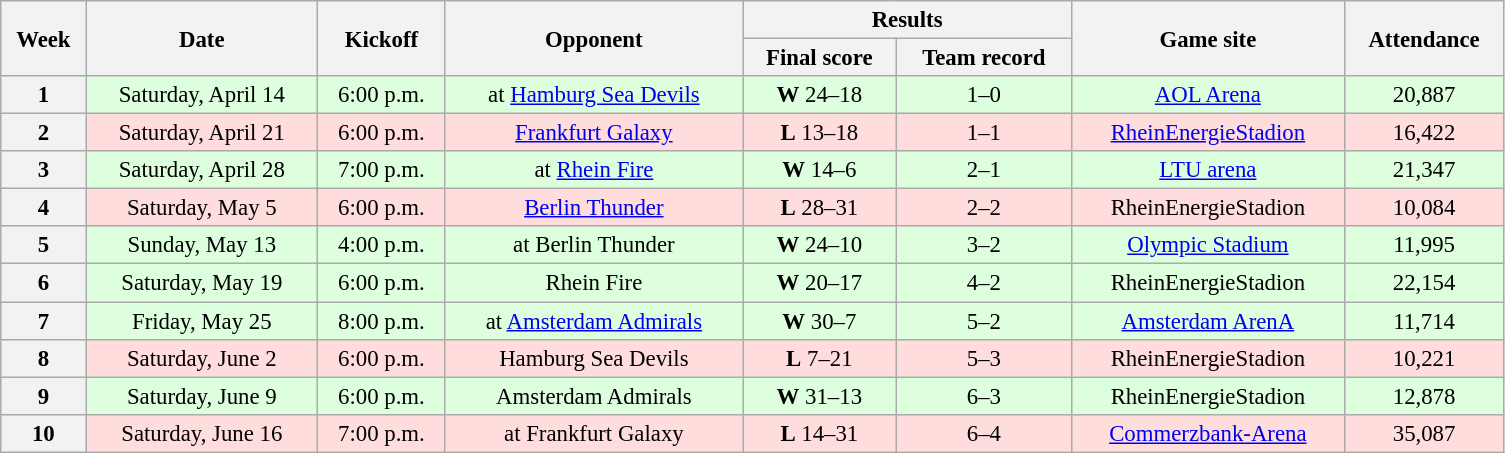<table class="wikitable" style="font-size:95%; text-align:center; width:66em">
<tr>
<th rowspan="2">Week</th>
<th rowspan="2">Date</th>
<th rowspan="2">Kickoff </th>
<th rowspan="2">Opponent</th>
<th colspan="2">Results</th>
<th rowspan="2">Game site</th>
<th rowspan="2">Attendance</th>
</tr>
<tr>
<th>Final score</th>
<th>Team record</th>
</tr>
<tr bgcolor="#DDFFDD">
<th>1</th>
<td>Saturday, April 14</td>
<td>6:00 p.m.</td>
<td>at <a href='#'>Hamburg Sea Devils</a></td>
<td><strong>W</strong> 24–18</td>
<td>1–0</td>
<td><a href='#'>AOL Arena</a></td>
<td>20,887</td>
</tr>
<tr bgcolor="#FFDDDD">
<th>2</th>
<td>Saturday, April 21</td>
<td>6:00 p.m.</td>
<td><a href='#'>Frankfurt Galaxy</a></td>
<td><strong>L</strong> 13–18</td>
<td>1–1</td>
<td><a href='#'>RheinEnergieStadion</a></td>
<td>16,422</td>
</tr>
<tr bgcolor="#DDFFDD">
<th>3</th>
<td>Saturday, April 28</td>
<td>7:00 p.m.</td>
<td>at <a href='#'>Rhein Fire</a></td>
<td><strong>W</strong> 14–6</td>
<td>2–1</td>
<td><a href='#'>LTU arena</a></td>
<td>21,347</td>
</tr>
<tr bgcolor="#FFDDDD">
<th>4</th>
<td>Saturday, May 5</td>
<td>6:00 p.m.</td>
<td><a href='#'>Berlin Thunder</a></td>
<td><strong>L</strong> 28–31</td>
<td>2–2</td>
<td>RheinEnergieStadion</td>
<td>10,084</td>
</tr>
<tr bgcolor="#DDFFDD">
<th>5</th>
<td>Sunday, May 13</td>
<td>4:00 p.m.</td>
<td>at Berlin Thunder</td>
<td><strong>W</strong> 24–10</td>
<td>3–2</td>
<td><a href='#'>Olympic Stadium</a></td>
<td>11,995</td>
</tr>
<tr bgcolor="#DDFFDD">
<th>6</th>
<td>Saturday, May 19</td>
<td>6:00 p.m.</td>
<td>Rhein Fire</td>
<td><strong>W</strong> 20–17</td>
<td>4–2</td>
<td>RheinEnergieStadion</td>
<td>22,154</td>
</tr>
<tr bgcolor="#DDFFDD">
<th>7</th>
<td>Friday, May 25</td>
<td>8:00 p.m.</td>
<td>at <a href='#'>Amsterdam Admirals</a></td>
<td><strong>W</strong> 30–7</td>
<td>5–2</td>
<td><a href='#'>Amsterdam ArenA</a></td>
<td>11,714</td>
</tr>
<tr bgcolor="#FFDDDD">
<th>8</th>
<td>Saturday, June 2</td>
<td>6:00 p.m.</td>
<td>Hamburg Sea Devils</td>
<td><strong>L</strong> 7–21</td>
<td>5–3</td>
<td>RheinEnergieStadion</td>
<td>10,221</td>
</tr>
<tr bgcolor="#DDFFDD">
<th>9</th>
<td>Saturday, June 9</td>
<td>6:00 p.m.</td>
<td>Amsterdam Admirals</td>
<td><strong>W</strong> 31–13</td>
<td>6–3</td>
<td>RheinEnergieStadion</td>
<td>12,878</td>
</tr>
<tr bgcolor="#FFDDDD">
<th>10</th>
<td>Saturday, June 16</td>
<td>7:00 p.m.</td>
<td>at Frankfurt Galaxy</td>
<td><strong>L</strong> 14–31</td>
<td>6–4</td>
<td><a href='#'>Commerzbank-Arena</a></td>
<td>35,087</td>
</tr>
</table>
